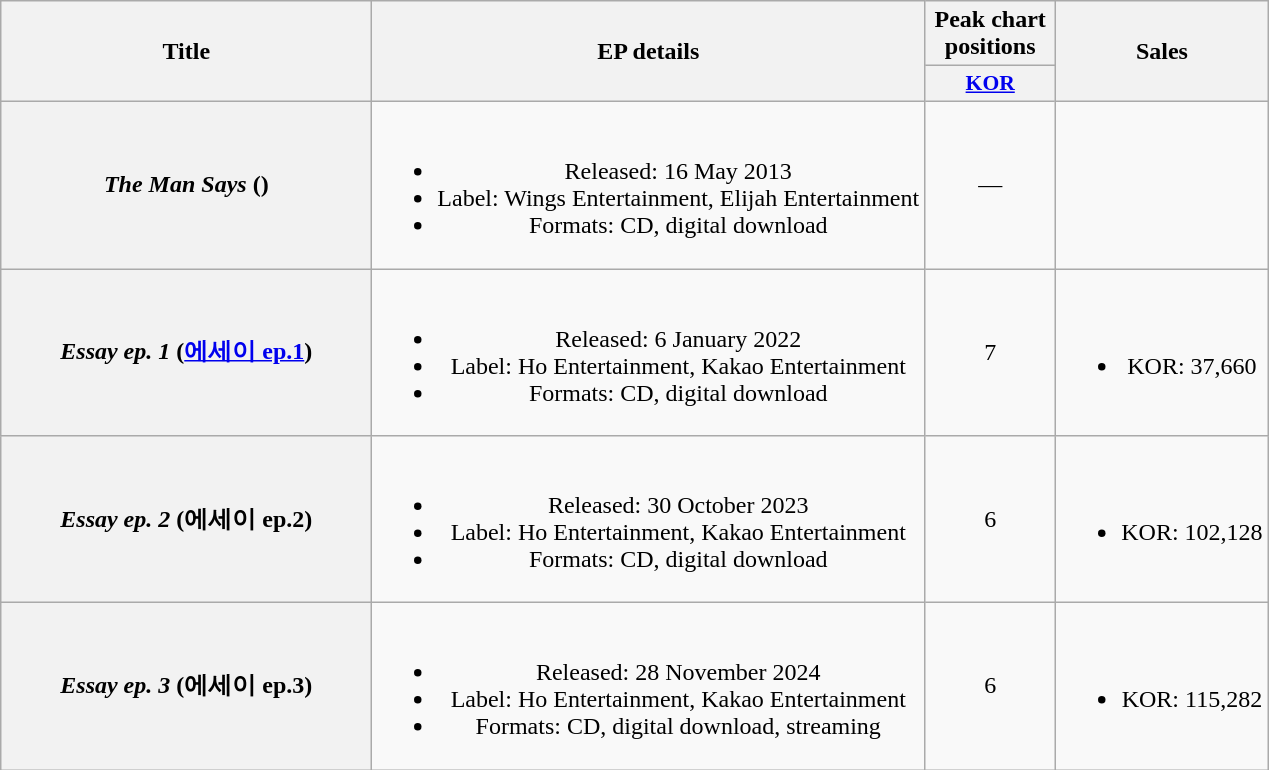<table class="wikitable plainrowheaders" style="text-align:center;">
<tr>
<th scope="col" rowspan="2" style="width:15em;">Title</th>
<th scope="col" rowspan="2">EP details</th>
<th scope="col" colspan="1" style="width:5em;">Peak chart positions</th>
<th scope="col" rowspan="2">Sales</th>
</tr>
<tr>
<th scope="col" style="width:3em;font-size:90%"><a href='#'>KOR</a><br></th>
</tr>
<tr>
<th scope="row"><em>The Man Says</em> ()</th>
<td><br><ul><li>Released: 16 May 2013</li><li>Label: Wings Entertainment, Elijah Entertainment</li><li>Formats: CD, digital download</li></ul></td>
<td>—</td>
<td></td>
</tr>
<tr>
<th scope="row"><em>Essay ep. 1</em> (<a href='#'>에세이 ep.1</a>)</th>
<td><br><ul><li>Released: 6 January 2022</li><li>Label: Ho Entertainment, Kakao Entertainment</li><li>Formats: CD, digital download</li></ul></td>
<td>7</td>
<td><br><ul><li>KOR: 37,660</li></ul></td>
</tr>
<tr>
<th scope="row"><em>Essay ep. 2</em> (에세이 ep.2)</th>
<td><br><ul><li>Released: 30 October 2023</li><li>Label: Ho Entertainment, Kakao Entertainment</li><li>Formats: CD, digital download</li></ul></td>
<td>6</td>
<td><br><ul><li>KOR: 102,128</li></ul></td>
</tr>
<tr>
<th scope="row"><em>Essay ep. 3</em> (에세이 ep.3)</th>
<td><br><ul><li>Released: 28 November 2024</li><li>Label: Ho Entertainment, Kakao Entertainment</li><li>Formats: CD, digital download, streaming</li></ul></td>
<td>6</td>
<td><br><ul><li>KOR: 115,282</li></ul></td>
</tr>
</table>
